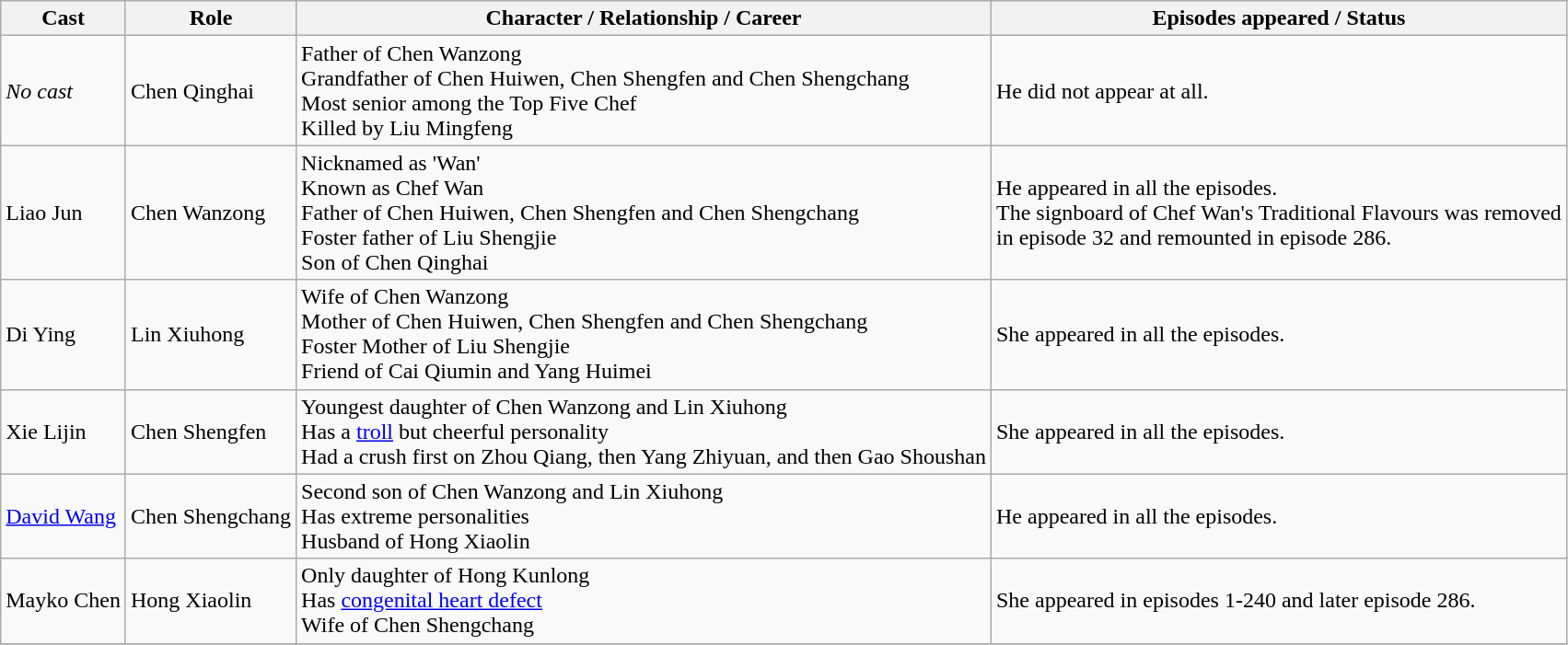<table class="wikitable">
<tr>
<th>Cast</th>
<th>Role</th>
<th>Character / Relationship / Career</th>
<th>Episodes appeared / Status</th>
</tr>
<tr>
<td><em>No cast</em></td>
<td>Chen Qinghai</td>
<td>Father of Chen Wanzong<br>Grandfather of Chen Huiwen, Chen Shengfen and Chen Shengchang<br>Most senior among the Top Five Chef<br>Killed by Liu Mingfeng</td>
<td>He did not appear at all.</td>
</tr>
<tr>
<td>Liao Jun</td>
<td>Chen Wanzong</td>
<td>Nicknamed as 'Wan'<br>Known as Chef Wan<br>Father of Chen Huiwen, Chen Shengfen and Chen Shengchang<br>Foster father of Liu Shengjie<br>Son of Chen Qinghai</td>
<td>He appeared in all the episodes.<br>The signboard of Chef Wan's Traditional Flavours was removed<br>in episode 32 and remounted in episode 286.</td>
</tr>
<tr>
<td>Di Ying</td>
<td>Lin Xiuhong</td>
<td>Wife of Chen Wanzong<br>Mother of Chen Huiwen, Chen Shengfen and Chen Shengchang<br>Foster Mother of Liu Shengjie<br>Friend of Cai Qiumin and Yang Huimei</td>
<td>She appeared in all the episodes.</td>
</tr>
<tr>
<td>Xie Lijin</td>
<td>Chen Shengfen</td>
<td>Youngest daughter of Chen Wanzong and Lin Xiuhong<br>Has a <a href='#'>troll</a> but cheerful personality<br>Had a crush first on Zhou Qiang, then Yang Zhiyuan, and then Gao Shoushan</td>
<td>She appeared in all the episodes.</td>
</tr>
<tr>
<td><a href='#'>David Wang</a></td>
<td>Chen Shengchang</td>
<td>Second son of Chen Wanzong and Lin Xiuhong<br>Has extreme personalities<br>Husband of Hong Xiaolin</td>
<td>He appeared in all the episodes.</td>
</tr>
<tr>
<td>Mayko Chen</td>
<td>Hong Xiaolin</td>
<td>Only daughter of Hong Kunlong<br>Has <a href='#'>congenital heart defect</a><br>Wife of Chen Shengchang</td>
<td>She appeared in episodes 1-240 and later episode 286.</td>
</tr>
<tr>
</tr>
</table>
